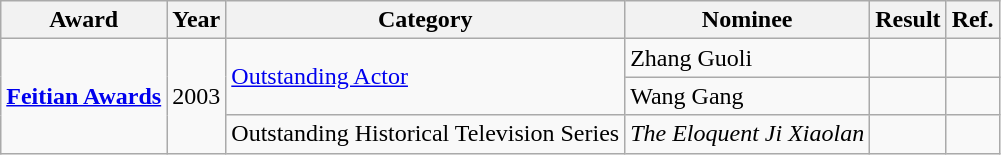<table class="wikitable">
<tr>
<th>Award</th>
<th>Year</th>
<th>Category</th>
<th>Nominee</th>
<th>Result</th>
<th>Ref.</th>
</tr>
<tr>
<td rowspan="3"><strong><a href='#'>Feitian Awards</a></strong></td>
<td rowspan="3">2003</td>
<td rowspan="2"><a href='#'>Outstanding Actor</a></td>
<td>Zhang Guoli</td>
<td></td>
<td></td>
</tr>
<tr>
<td>Wang Gang</td>
<td></td>
<td></td>
</tr>
<tr>
<td>Outstanding Historical Television Series</td>
<td><em>The Eloquent Ji Xiaolan</em></td>
<td></td>
<td></td>
</tr>
</table>
